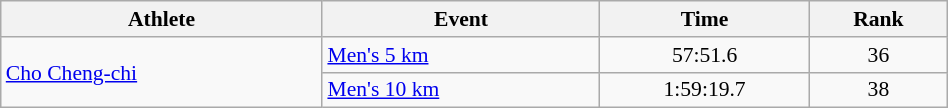<table class="wikitable" style="text-align:center; font-size:90%; width:50%">
<tr>
<th>Athlete</th>
<th>Event</th>
<th>Time</th>
<th>Rank</th>
</tr>
<tr>
<td align=left rowspan=2><a href='#'>Cho Cheng-chi</a></td>
<td align=left><a href='#'>Men's 5 km</a></td>
<td>57:51.6</td>
<td>36</td>
</tr>
<tr>
<td align=left><a href='#'>Men's 10 km</a></td>
<td>1:59:19.7</td>
<td>38</td>
</tr>
</table>
